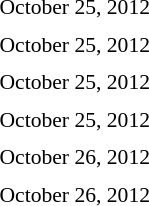<table style="font-size:90%">
<tr>
<td colspan=3>October 25, 2012</td>
</tr>
<tr>
<td width=150 align=right><strong></strong></td>
<td></td>
<td width=150></td>
</tr>
<tr>
<td colspan=3>October 25, 2012</td>
</tr>
<tr>
<td align=right><strong></strong></td>
<td></td>
<td></td>
</tr>
<tr>
<td colspan=3>October 25, 2012</td>
</tr>
<tr>
<td align=right><strong></strong></td>
<td></td>
<td></td>
</tr>
<tr>
<td colspan=3>October 25, 2012</td>
</tr>
<tr>
<td align=right><strong></strong></td>
<td></td>
<td></td>
</tr>
<tr>
<td colspan=3>October 26, 2012</td>
</tr>
<tr>
<td align=right><strong></strong></td>
<td></td>
<td></td>
</tr>
<tr>
<td colspan=3>October 26, 2012</td>
</tr>
<tr>
<td align=right><strong></strong></td>
<td></td>
<td></td>
</tr>
</table>
